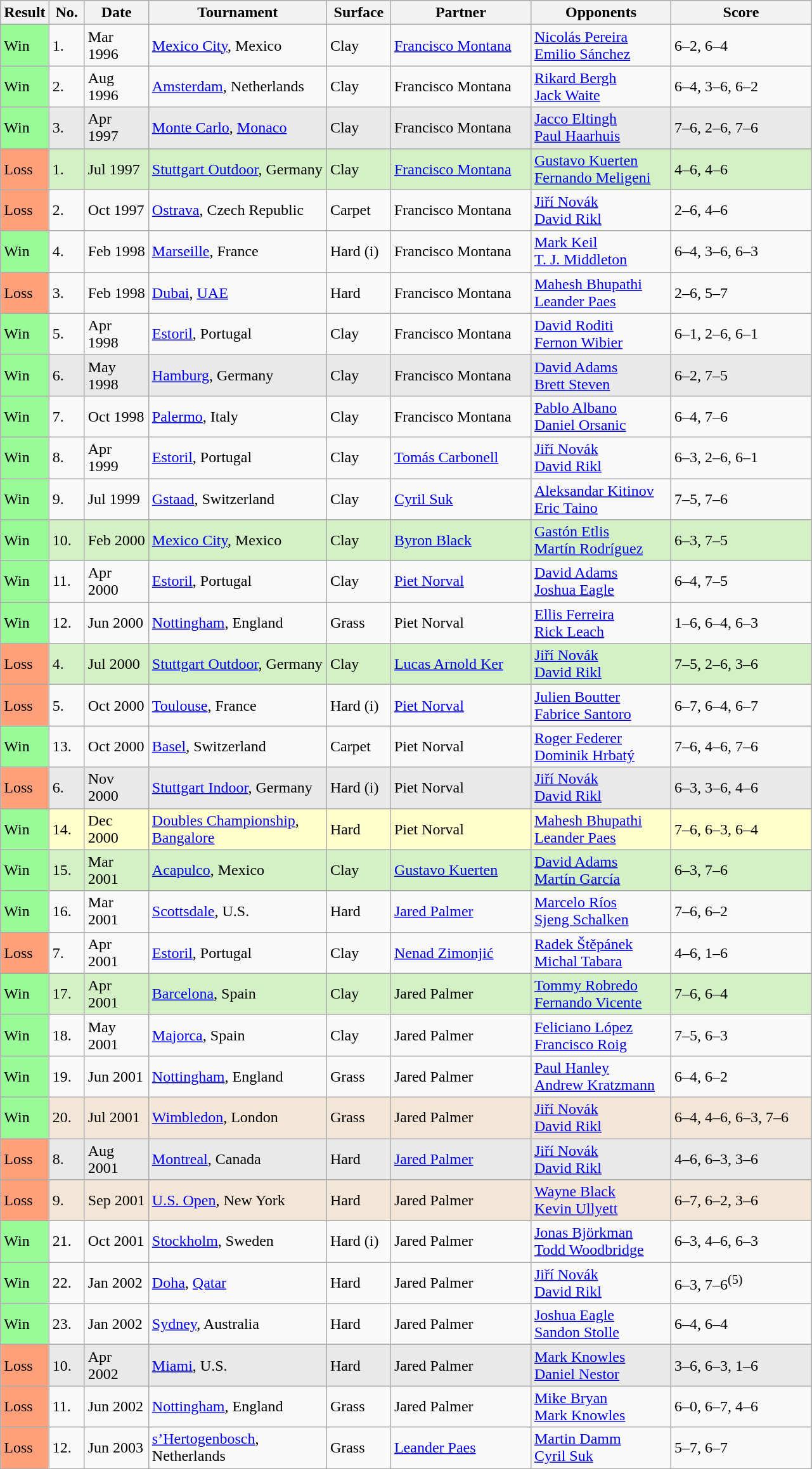<table class="sortable wikitable">
<tr>
<th style="width:40px">Result</th>
<th style="width:30px">No.</th>
<th style="width:60px">Date</th>
<th style="width:180px">Tournament</th>
<th style="width:60px">Surface</th>
<th style="width:140px">Partner</th>
<th style="width:140px">Opponents</th>
<th style="width:140px" class="unsortable">Score</th>
</tr>
<tr>
<td style="background:#98fb98;">Win</td>
<td>1.</td>
<td>Mar 1996</td>
<td><a href='#'>Mexico City</a>, Mexico</td>
<td>Clay</td>
<td> <a href='#'>Francisco Montana</a></td>
<td> <a href='#'>Nicolás Pereira</a> <br>  <a href='#'>Emilio Sánchez</a></td>
<td>6–2, 6–4</td>
</tr>
<tr>
<td style="background:#98fb98;">Win</td>
<td>2.</td>
<td>Aug 1996</td>
<td><a href='#'>Amsterdam</a>, Netherlands</td>
<td>Clay</td>
<td> Francisco Montana</td>
<td> <a href='#'>Rikard Bergh</a> <br>  <a href='#'>Jack Waite</a></td>
<td>6–4, 3–6, 6–2</td>
</tr>
<tr style="background:#e9e9e9;">
<td style="background:#98fb98;">Win</td>
<td>3.</td>
<td>Apr 1997</td>
<td><a href='#'>Monte Carlo</a>, <a href='#'>Monaco</a></td>
<td>Clay</td>
<td> Francisco Montana</td>
<td> <a href='#'>Jacco Eltingh</a> <br>  <a href='#'>Paul Haarhuis</a></td>
<td>7–6, 2–6, 7–6</td>
</tr>
<tr style="background:#d4f1c5;">
<td style="background:#ffa07a;">Loss</td>
<td>1.</td>
<td>Jul 1997</td>
<td><a href='#'>Stuttgart Outdoor</a>, Germany</td>
<td>Clay</td>
<td> <a href='#'>Francisco Montana</a></td>
<td> <a href='#'>Gustavo Kuerten</a> <br>  <a href='#'>Fernando Meligeni</a></td>
<td>4–6, 4–6</td>
</tr>
<tr>
<td style="background:#ffa07a;">Loss</td>
<td>2.</td>
<td>Oct 1997</td>
<td><a href='#'>Ostrava</a>, Czech Republic</td>
<td>Carpet</td>
<td> Francisco Montana</td>
<td> <a href='#'>Jiří Novák</a> <br>  <a href='#'>David Rikl</a></td>
<td>2–6, 4–6</td>
</tr>
<tr>
<td style="background:#98fb98;">Win</td>
<td>4.</td>
<td>Feb 1998</td>
<td><a href='#'>Marseille</a>, France</td>
<td>Hard (i)</td>
<td> Francisco Montana</td>
<td> <a href='#'>Mark Keil</a> <br>  <a href='#'>T. J. Middleton</a></td>
<td>6–4, 3–6, 6–3</td>
</tr>
<tr>
<td style="background:#ffa07a;">Loss</td>
<td>3.</td>
<td>Feb 1998</td>
<td><a href='#'>Dubai</a>, <a href='#'>UAE</a></td>
<td>Hard</td>
<td> Francisco Montana</td>
<td> <a href='#'>Mahesh Bhupathi</a> <br>  <a href='#'>Leander Paes</a></td>
<td>2–6, 5–7</td>
</tr>
<tr>
<td style="background:#98fb98;">Win</td>
<td>5.</td>
<td>Apr 1998</td>
<td><a href='#'>Estoril</a>, Portugal</td>
<td>Clay</td>
<td> Francisco Montana</td>
<td> <a href='#'>David Roditi</a> <br>  <a href='#'>Fernon Wibier</a></td>
<td>6–1, 2–6, 6–1</td>
</tr>
<tr style="background:#e9e9e9;">
<td style="background:#98fb98;">Win</td>
<td>6.</td>
<td>May 1998</td>
<td><a href='#'>Hamburg</a>, Germany</td>
<td>Clay</td>
<td> Francisco Montana</td>
<td> <a href='#'>David Adams</a> <br>  <a href='#'>Brett Steven</a></td>
<td>6–2, 7–5</td>
</tr>
<tr>
<td style="background:#98fb98;">Win</td>
<td>7.</td>
<td>Oct 1998</td>
<td><a href='#'>Palermo</a>, Italy</td>
<td>Clay</td>
<td> Francisco Montana</td>
<td> <a href='#'>Pablo Albano</a> <br>  <a href='#'>Daniel Orsanic</a></td>
<td>6–4, 7–6</td>
</tr>
<tr>
<td style="background:#98fb98;">Win</td>
<td>8.</td>
<td>Apr 1999</td>
<td><a href='#'>Estoril</a>, Portugal</td>
<td>Clay</td>
<td> <a href='#'>Tomás Carbonell</a></td>
<td> <a href='#'>Jiří Novák</a> <br>  <a href='#'>David Rikl</a></td>
<td>6–3, 2–6, 6–1</td>
</tr>
<tr>
<td style="background:#98fb98;">Win</td>
<td>9.</td>
<td>Jul 1999</td>
<td><a href='#'>Gstaad</a>, Switzerland</td>
<td>Clay</td>
<td> <a href='#'>Cyril Suk</a></td>
<td> <a href='#'>Aleksandar Kitinov</a> <br>  <a href='#'>Eric Taino</a></td>
<td>7–5, 7–6</td>
</tr>
<tr style="background:#d4f1c5;">
<td style="background:#98fb98;">Win</td>
<td>10.</td>
<td>Feb 2000</td>
<td><a href='#'>Mexico City</a>, Mexico</td>
<td>Clay</td>
<td> <a href='#'>Byron Black</a></td>
<td> <a href='#'>Gastón Etlis</a> <br>  <a href='#'>Martín Rodríguez</a></td>
<td>6–3, 7–5</td>
</tr>
<tr>
<td style="background:#98fb98;">Win</td>
<td>11.</td>
<td>Apr 2000</td>
<td><a href='#'>Estoril</a>, Portugal</td>
<td>Clay</td>
<td> <a href='#'>Piet Norval</a></td>
<td> <a href='#'>David Adams</a> <br>  <a href='#'>Joshua Eagle</a></td>
<td>6–4, 7–5</td>
</tr>
<tr>
<td style="background:#98fb98;">Win</td>
<td>12.</td>
<td>Jun 2000</td>
<td><a href='#'>Nottingham</a>, England</td>
<td>Grass</td>
<td> Piet Norval</td>
<td> <a href='#'>Ellis Ferreira</a> <br>  <a href='#'>Rick Leach</a></td>
<td>1–6, 6–4, 6–3</td>
</tr>
<tr style="background:#d4f1c5;">
<td style="background:#ffa07a;">Loss</td>
<td>4.</td>
<td>Jul 2000</td>
<td><a href='#'>Stuttgart Outdoor</a>, Germany</td>
<td>Clay</td>
<td> <a href='#'>Lucas Arnold Ker</a></td>
<td> <a href='#'>Jiří Novák</a> <br>  <a href='#'>David Rikl</a></td>
<td>7–5, 2–6, 3–6</td>
</tr>
<tr>
<td style="background:#ffa07a;">Loss</td>
<td>5.</td>
<td>Oct 2000</td>
<td><a href='#'>Toulouse</a>, France</td>
<td>Hard (i)</td>
<td> <a href='#'>Piet Norval</a></td>
<td> <a href='#'>Julien Boutter</a> <br>  <a href='#'>Fabrice Santoro</a></td>
<td>6–7, 6–4, 6–7</td>
</tr>
<tr>
<td style="background:#98fb98;">Win</td>
<td>13.</td>
<td>Oct 2000</td>
<td><a href='#'>Basel</a>, Switzerland</td>
<td>Carpet</td>
<td> Piet Norval</td>
<td> <a href='#'>Roger Federer</a> <br>  <a href='#'>Dominik Hrbatý</a></td>
<td>7–6, 4–6, 7–6</td>
</tr>
<tr style="background:#e9e9e9;">
<td style="background:#ffa07a;">Loss</td>
<td>6.</td>
<td>Nov 2000</td>
<td><a href='#'>Stuttgart Indoor</a>, Germany</td>
<td>Hard (i)</td>
<td> Piet Norval</td>
<td> <a href='#'>Jiří Novák</a> <br>  <a href='#'>David Rikl</a></td>
<td>6–3, 3–6, 4–6</td>
</tr>
<tr bgcolor="ffffcc">
<td style="background:#98fb98;">Win</td>
<td>14.</td>
<td>Dec 2000</td>
<td><a href='#'>Doubles Championship</a>, <a href='#'>Bangalore</a></td>
<td>Hard</td>
<td> Piet Norval</td>
<td> <a href='#'>Mahesh Bhupathi</a> <br>  <a href='#'>Leander Paes</a></td>
<td>7–6, 6–3, 6–4</td>
</tr>
<tr style="background:#d4f1c5;">
<td style="background:#98fb98;">Win</td>
<td>15.</td>
<td>Mar 2001</td>
<td><a href='#'>Acapulco</a>, Mexico</td>
<td>Clay</td>
<td> <a href='#'>Gustavo Kuerten</a></td>
<td> <a href='#'>David Adams</a> <br>  <a href='#'>Martín García</a></td>
<td>6–3, 7–6</td>
</tr>
<tr>
<td style="background:#98fb98;">Win</td>
<td>16.</td>
<td>Mar 2001</td>
<td><a href='#'>Scottsdale</a>, U.S.</td>
<td>Hard</td>
<td> <a href='#'>Jared Palmer</a></td>
<td> <a href='#'>Marcelo Ríos</a> <br>  <a href='#'>Sjeng Schalken</a></td>
<td>7–6, 6–2</td>
</tr>
<tr>
<td style="background:#ffa07a;">Loss</td>
<td>7.</td>
<td>Apr 2001</td>
<td><a href='#'>Estoril</a>, Portugal</td>
<td>Clay</td>
<td> <a href='#'>Nenad Zimonjić</a></td>
<td> <a href='#'>Radek Štěpánek</a> <br>  <a href='#'>Michal Tabara</a></td>
<td>4–6, 1–6</td>
</tr>
<tr style="background:#d4f1c5;">
<td style="background:#98fb98;">Win</td>
<td>17.</td>
<td>Apr 2001</td>
<td><a href='#'>Barcelona</a>, Spain</td>
<td>Clay</td>
<td> Jared Palmer</td>
<td> <a href='#'>Tommy Robredo</a> <br>  <a href='#'>Fernando Vicente</a></td>
<td>7–6, 6–4</td>
</tr>
<tr>
<td style="background:#98fb98;">Win</td>
<td>18.</td>
<td>May 2001</td>
<td><a href='#'>Majorca</a>, Spain</td>
<td>Clay</td>
<td> Jared Palmer</td>
<td> <a href='#'>Feliciano López</a> <br>  <a href='#'>Francisco Roig</a></td>
<td>7–5, 6–3</td>
</tr>
<tr>
<td style="background:#98fb98;">Win</td>
<td>19.</td>
<td>Jun 2001</td>
<td><a href='#'>Nottingham</a>, England</td>
<td>Grass</td>
<td> Jared Palmer</td>
<td> <a href='#'>Paul Hanley</a> <br>  <a href='#'>Andrew Kratzmann</a></td>
<td>6–4, 6–2</td>
</tr>
<tr bgcolor="#f3e6d7">
<td style="background:#98fb98;">Win</td>
<td>20.</td>
<td>Jul 2001</td>
<td><a href='#'>Wimbledon</a>, London</td>
<td>Grass</td>
<td> Jared Palmer</td>
<td> <a href='#'>Jiří Novák</a> <br>  <a href='#'>David Rikl</a></td>
<td>6–4, 4–6, 6–3, 7–6</td>
</tr>
<tr style="background:#e9e9e9;">
<td style="background:#ffa07a;">Loss</td>
<td>8.</td>
<td>Aug 2001</td>
<td><a href='#'>Montreal</a>, Canada</td>
<td>Hard</td>
<td> <a href='#'>Jared Palmer</a></td>
<td> <a href='#'>Jiří Novák</a> <br>  <a href='#'>David Rikl</a></td>
<td>4–6, 6–3, 3–6</td>
</tr>
<tr bgcolor="#f3e6d7">
<td style="background:#ffa07a;">Loss</td>
<td>9.</td>
<td>Sep 2001</td>
<td><a href='#'>U.S. Open</a>, New York</td>
<td>Hard</td>
<td> Jared Palmer</td>
<td> <a href='#'>Wayne Black</a> <br>  <a href='#'>Kevin Ullyett</a></td>
<td>6–7, 6–2, 3–6</td>
</tr>
<tr>
<td style="background:#98fb98;">Win</td>
<td>21.</td>
<td>Oct 2001</td>
<td><a href='#'>Stockholm</a>, Sweden</td>
<td>Hard (i)</td>
<td> Jared Palmer</td>
<td> <a href='#'>Jonas Björkman</a> <br>  <a href='#'>Todd Woodbridge</a></td>
<td>6–3, 4–6, 6–3</td>
</tr>
<tr>
<td style="background:#98fb98;">Win</td>
<td>22.</td>
<td>Jan 2002</td>
<td><a href='#'>Doha</a>, <a href='#'>Qatar</a></td>
<td>Hard</td>
<td> Jared Palmer</td>
<td> <a href='#'>Jiří Novák</a> <br>  <a href='#'>David Rikl</a></td>
<td>6–3, 7–6<sup>(5)</sup></td>
</tr>
<tr>
<td style="background:#98fb98;">Win</td>
<td>23.</td>
<td>Jan 2002</td>
<td><a href='#'>Sydney</a>, Australia</td>
<td>Hard</td>
<td> Jared Palmer</td>
<td> <a href='#'>Joshua Eagle</a> <br>  <a href='#'>Sandon Stolle</a></td>
<td>6–4, 6–4</td>
</tr>
<tr style="background:#e9e9e9;">
<td style="background:#ffa07a;">Loss</td>
<td>10.</td>
<td>Apr 2002</td>
<td><a href='#'>Miami</a>, U.S.</td>
<td>Hard</td>
<td> Jared Palmer</td>
<td> <a href='#'>Mark Knowles</a> <br>  <a href='#'>Daniel Nestor</a></td>
<td>3–6, 6–3, 1–6</td>
</tr>
<tr>
<td style="background:#ffa07a;">Loss</td>
<td>11.</td>
<td>Jun 2002</td>
<td><a href='#'>Nottingham</a>, England</td>
<td>Grass</td>
<td> Jared Palmer</td>
<td> <a href='#'>Mike Bryan</a> <br>  <a href='#'>Mark Knowles</a></td>
<td>6–0, 6–7, 4–6</td>
</tr>
<tr>
<td style="background:#ffa07a;">Loss</td>
<td>12.</td>
<td>Jun 2003</td>
<td><a href='#'>s’Hertogenbosch</a>, Netherlands</td>
<td>Grass</td>
<td> <a href='#'>Leander Paes</a></td>
<td> <a href='#'>Martin Damm</a> <br>  <a href='#'>Cyril Suk</a></td>
<td>5–7, 6–7</td>
</tr>
</table>
